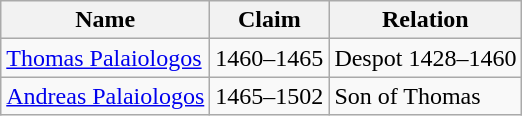<table class="wikitable">
<tr>
<th>Name</th>
<th>Claim</th>
<th>Relation</th>
</tr>
<tr>
<td><a href='#'>Thomas Palaiologos</a></td>
<td>1460–1465</td>
<td>Despot 1428–1460</td>
</tr>
<tr>
<td><a href='#'>Andreas Palaiologos</a></td>
<td>1465–1502</td>
<td>Son of Thomas</td>
</tr>
</table>
